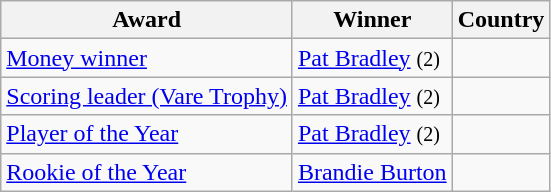<table class="wikitable">
<tr>
<th>Award</th>
<th>Winner</th>
<th>Country</th>
</tr>
<tr>
<td><a href='#'>Money winner</a></td>
<td><a href='#'>Pat Bradley</a> <small>(2)</small></td>
<td></td>
</tr>
<tr>
<td><a href='#'>Scoring leader (Vare Trophy)</a></td>
<td><a href='#'>Pat Bradley</a> <small>(2)</small></td>
<td></td>
</tr>
<tr>
<td><a href='#'>Player of the Year</a></td>
<td><a href='#'>Pat Bradley</a> <small>(2)</small></td>
<td></td>
</tr>
<tr>
<td><a href='#'>Rookie of the Year</a></td>
<td><a href='#'>Brandie Burton</a></td>
<td></td>
</tr>
</table>
